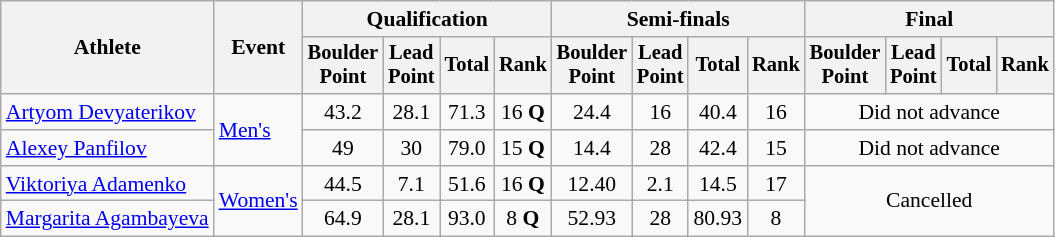<table class=wikitable style="font-size:90%; text-align:center;">
<tr>
<th rowspan="2">Athlete</th>
<th rowspan="2">Event</th>
<th colspan=4>Qualification</th>
<th colspan=4>Semi-finals</th>
<th colspan=4>Final</th>
</tr>
<tr style="font-size:95%">
<th>Boulder<br>Point</th>
<th>Lead<br>Point</th>
<th>Total</th>
<th>Rank</th>
<th>Boulder<br>Point</th>
<th>Lead<br>Point</th>
<th>Total</th>
<th>Rank</th>
<th>Boulder<br>Point</th>
<th>Lead<br>Point</th>
<th>Total</th>
<th>Rank</th>
</tr>
<tr>
<td align=left><a href='#'>Artyom Devyaterikov</a></td>
<td align=left rowspan=2><a href='#'>Men's</a></td>
<td>43.2</td>
<td>28.1</td>
<td>71.3</td>
<td>16 <strong>Q</strong></td>
<td>24.4</td>
<td>16</td>
<td>40.4</td>
<td>16</td>
<td colspan=4>Did not advance</td>
</tr>
<tr>
<td align=left><a href='#'>Alexey Panfilov</a></td>
<td>49</td>
<td>30</td>
<td>79.0</td>
<td>15 <strong>Q</strong></td>
<td>14.4</td>
<td>28</td>
<td>42.4</td>
<td>15</td>
<td colspan=4>Did not advance</td>
</tr>
<tr>
<td align=left><a href='#'>Viktoriya Adamenko</a></td>
<td align=left rowspan=2><a href='#'>Women's</a></td>
<td>44.5</td>
<td>7.1</td>
<td>51.6</td>
<td>16 <strong>Q</strong></td>
<td>12.40</td>
<td>2.1</td>
<td>14.5</td>
<td>17</td>
<td colspan=4 rowspan=2>Cancelled</td>
</tr>
<tr>
<td align=left><a href='#'>Margarita Agambayeva</a></td>
<td>64.9</td>
<td>28.1</td>
<td>93.0</td>
<td>8 <strong>Q</strong></td>
<td>52.93</td>
<td>28</td>
<td>80.93</td>
<td>8</td>
</tr>
</table>
